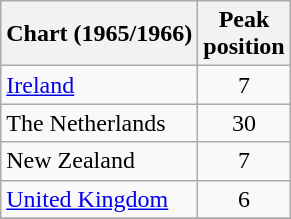<table class="wikitable sortable">
<tr>
<th>Chart (1965/1966)</th>
<th>Peak<br>position</th>
</tr>
<tr>
<td><a href='#'>Ireland</a></td>
<td align="center">7</td>
</tr>
<tr>
<td>The Netherlands</td>
<td align="center">30</td>
</tr>
<tr>
<td>New Zealand</td>
<td align="center">7</td>
</tr>
<tr>
<td><a href='#'>United Kingdom</a></td>
<td align="center">6</td>
</tr>
<tr>
</tr>
</table>
